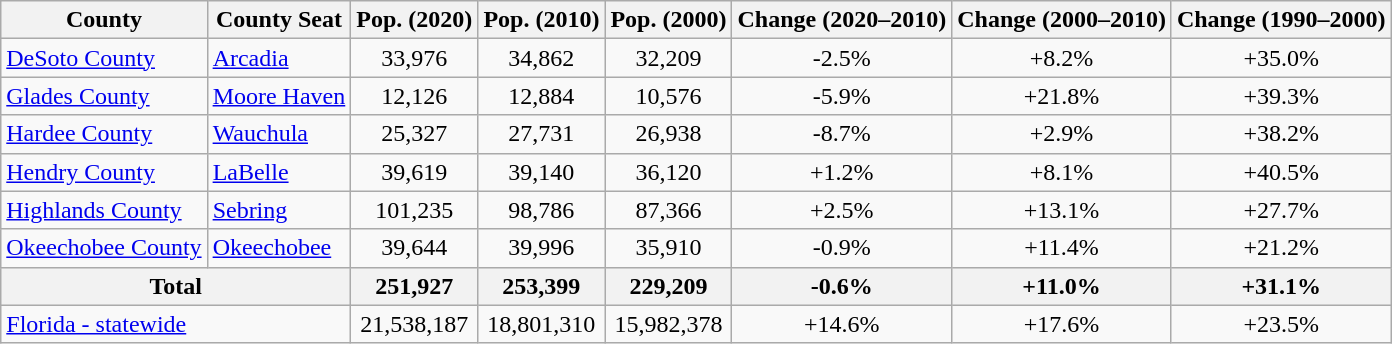<table class="wikitable sortable">
<tr valign="bottom">
<th>County</th>
<th>County Seat</th>
<th>Pop. (2020)</th>
<th>Pop. (2010)</th>
<th>Pop. (2000)</th>
<th>Change (2020–2010)</th>
<th>Change (2000–2010)</th>
<th>Change (1990–2000)</th>
</tr>
<tr>
<td><a href='#'>DeSoto County</a></td>
<td><a href='#'>Arcadia</a></td>
<td align=center>33,976</td>
<td align=center>34,862</td>
<td align=center>32,209</td>
<td align=center>-2.5%</td>
<td align=center>+8.2%</td>
<td align=center>+35.0%</td>
</tr>
<tr>
<td><a href='#'>Glades County</a></td>
<td><a href='#'>Moore Haven</a></td>
<td align=center>12,126</td>
<td align=center>12,884</td>
<td align=center>10,576</td>
<td align=center>-5.9%</td>
<td align=center>+21.8%</td>
<td align=center>+39.3%</td>
</tr>
<tr>
<td><a href='#'>Hardee County</a></td>
<td><a href='#'>Wauchula</a></td>
<td align=center>25,327</td>
<td align=center>27,731</td>
<td align=center>26,938</td>
<td align=center>-8.7%</td>
<td align=center>+2.9%</td>
<td align=center>+38.2%</td>
</tr>
<tr>
<td><a href='#'>Hendry County</a></td>
<td><a href='#'>LaBelle</a></td>
<td align=center>39,619</td>
<td align=center>39,140</td>
<td align=center>36,120</td>
<td align=center>+1.2%</td>
<td align=center>+8.1%</td>
<td align=center>+40.5%</td>
</tr>
<tr>
<td><a href='#'>Highlands County</a></td>
<td><a href='#'>Sebring</a></td>
<td align=center>101,235</td>
<td align=center>98,786</td>
<td align=center>87,366</td>
<td align=center>+2.5%</td>
<td align=center>+13.1%</td>
<td align=center>+27.7%</td>
</tr>
<tr>
<td><a href='#'>Okeechobee County</a></td>
<td><a href='#'>Okeechobee</a></td>
<td align=center>39,644</td>
<td align=center>39,996</td>
<td align=center>35,910</td>
<td align=center>-0.9%</td>
<td align=center>+11.4%</td>
<td align=center>+21.2%</td>
</tr>
<tr>
<th colspan=2>Total</th>
<th>251,927</th>
<th>253,399</th>
<th>229,209</th>
<th>-0.6%</th>
<th>+11.0%</th>
<th>+31.1%</th>
</tr>
<tr>
<td colspan=2><a href='#'>Florida - statewide</a></td>
<td align=center>21,538,187</td>
<td align=center>18,801,310</td>
<td align=center>15,982,378</td>
<td align=center>+14.6%</td>
<td align=center>+17.6%</td>
<td align=center>+23.5%</td>
</tr>
</table>
